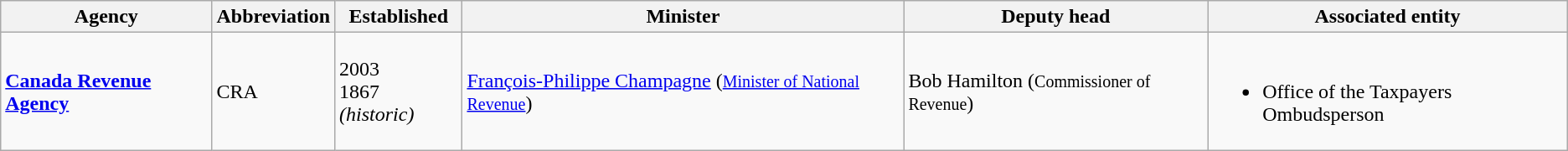<table class="wikitable">
<tr>
<th>Agency</th>
<th>Abbreviation</th>
<th>Established</th>
<th>Minister</th>
<th>Deputy head</th>
<th>Associated entity</th>
</tr>
<tr>
<td><strong><a href='#'>Canada Revenue Agency</a></strong></td>
<td>CRA</td>
<td>2003<br>1867 <em>(historic)</em></td>
<td><a href='#'>François-Philippe Champagne</a> (<a href='#'><small>Minister of National Revenue</small></a>)</td>
<td>Bob Hamilton (<small>Commissioner of Revenue</small>)</td>
<td><br><ul><li>Office of the Taxpayers Ombudsperson</li></ul></td>
</tr>
</table>
